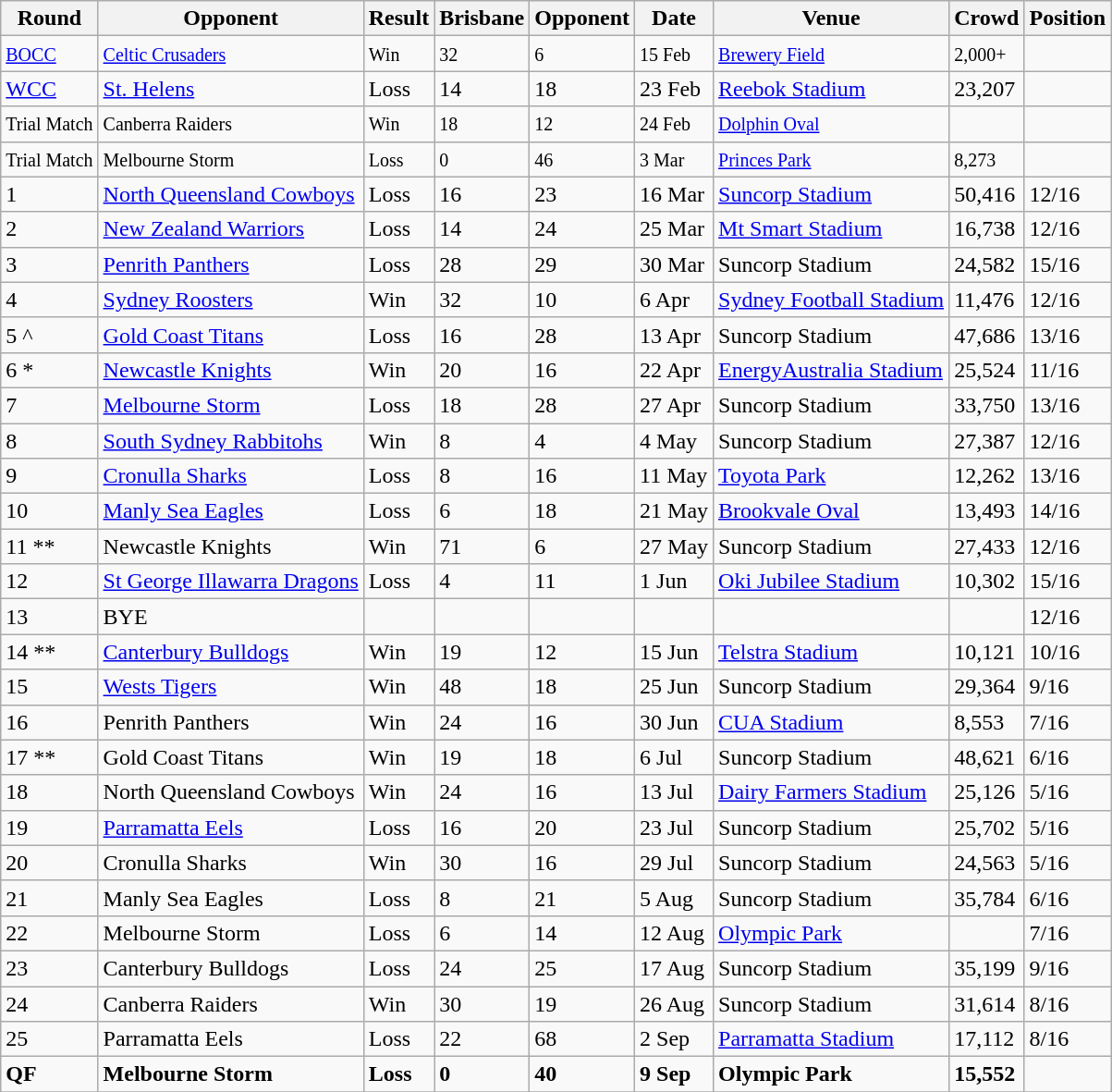<table class="wikitable" style="text-align:left;">
<tr>
<th>Round</th>
<th>Opponent</th>
<th>Result</th>
<th>Brisbane</th>
<th>Opponent</th>
<th>Date</th>
<th>Venue</th>
<th>Crowd</th>
<th>Position</th>
</tr>
<tr>
<td><small><a href='#'>BOCC</a></small></td>
<td><small><a href='#'>Celtic Crusaders</a></small></td>
<td><small>Win</small></td>
<td><small>32</small></td>
<td><small> 6</small></td>
<td><small>15 Feb</small></td>
<td><small><a href='#'>Brewery Field</a> </small></td>
<td><small>2,000+</small></td>
<td></td>
</tr>
<tr>
<td><a href='#'>WCC</a></td>
<td><a href='#'>St. Helens</a></td>
<td>Loss</td>
<td>14</td>
<td>18</td>
<td>23 Feb</td>
<td><a href='#'>Reebok Stadium</a></td>
<td>23,207</td>
<td></td>
</tr>
<tr>
<td><small>Trial Match</small></td>
<td><small>Canberra Raiders</small></td>
<td><small>Win</small></td>
<td><small>18</small></td>
<td><small>12</small></td>
<td><small>24 Feb</small></td>
<td><small><a href='#'>Dolphin Oval</a></small></td>
<td></td>
<td></td>
</tr>
<tr>
<td><small>Trial Match</small></td>
<td><small>Melbourne Storm</small></td>
<td><small>Loss</small></td>
<td><small>0</small></td>
<td><small>46</small></td>
<td><small>3 Mar</small></td>
<td><small><a href='#'>Princes Park</a></small></td>
<td><small>8,273</small></td>
<td></td>
</tr>
<tr>
<td>1</td>
<td><a href='#'>North Queensland Cowboys</a></td>
<td>Loss</td>
<td>16</td>
<td>23</td>
<td>16 Mar</td>
<td><a href='#'>Suncorp Stadium</a></td>
<td>50,416</td>
<td>12/16</td>
</tr>
<tr>
<td>2</td>
<td><a href='#'>New Zealand Warriors</a></td>
<td>Loss</td>
<td>14</td>
<td>24</td>
<td>25 Mar</td>
<td><a href='#'>Mt Smart Stadium</a></td>
<td>16,738</td>
<td>12/16</td>
</tr>
<tr>
<td>3</td>
<td><a href='#'>Penrith Panthers</a></td>
<td>Loss</td>
<td>28</td>
<td>29</td>
<td>30 Mar</td>
<td>Suncorp Stadium</td>
<td>24,582</td>
<td>15/16</td>
</tr>
<tr>
<td>4</td>
<td><a href='#'>Sydney Roosters</a></td>
<td>Win</td>
<td>32</td>
<td>10</td>
<td>6 Apr</td>
<td><a href='#'>Sydney Football Stadium</a></td>
<td>11,476</td>
<td>12/16</td>
</tr>
<tr>
<td>5 ^</td>
<td><a href='#'>Gold Coast Titans</a></td>
<td>Loss</td>
<td>16</td>
<td>28</td>
<td>13 Apr</td>
<td>Suncorp Stadium</td>
<td>47,686</td>
<td>13/16</td>
</tr>
<tr>
<td>6 *</td>
<td><a href='#'>Newcastle Knights</a></td>
<td>Win</td>
<td>20</td>
<td>16</td>
<td>22 Apr</td>
<td><a href='#'>EnergyAustralia Stadium</a></td>
<td>25,524</td>
<td>11/16</td>
</tr>
<tr>
<td>7</td>
<td><a href='#'>Melbourne Storm</a></td>
<td>Loss</td>
<td>18</td>
<td>28</td>
<td>27 Apr</td>
<td>Suncorp Stadium</td>
<td>33,750</td>
<td>13/16</td>
</tr>
<tr>
<td>8</td>
<td><a href='#'>South Sydney Rabbitohs</a></td>
<td>Win</td>
<td>8</td>
<td>4</td>
<td>4 May</td>
<td>Suncorp Stadium</td>
<td>27,387</td>
<td>12/16</td>
</tr>
<tr>
<td>9</td>
<td><a href='#'>Cronulla Sharks</a></td>
<td>Loss</td>
<td>8</td>
<td>16</td>
<td>11 May</td>
<td><a href='#'>Toyota Park</a></td>
<td>12,262</td>
<td>13/16</td>
</tr>
<tr>
<td>10</td>
<td><a href='#'>Manly Sea Eagles</a></td>
<td>Loss</td>
<td>6</td>
<td>18</td>
<td>21 May</td>
<td><a href='#'>Brookvale Oval</a></td>
<td>13,493</td>
<td>14/16</td>
</tr>
<tr>
<td>11 **</td>
<td>Newcastle Knights</td>
<td>Win</td>
<td>71</td>
<td>6</td>
<td>27 May</td>
<td>Suncorp Stadium</td>
<td>27,433</td>
<td>12/16</td>
</tr>
<tr>
<td>12</td>
<td><a href='#'>St George Illawarra Dragons</a></td>
<td>Loss</td>
<td>4</td>
<td>11</td>
<td>1 Jun</td>
<td><a href='#'>Oki Jubilee Stadium</a></td>
<td>10,302</td>
<td>15/16</td>
</tr>
<tr>
<td>13</td>
<td>BYE</td>
<td></td>
<td></td>
<td></td>
<td></td>
<td></td>
<td></td>
<td>12/16</td>
</tr>
<tr>
<td>14 **</td>
<td><a href='#'>Canterbury Bulldogs</a></td>
<td>Win</td>
<td>19</td>
<td>12</td>
<td>15 Jun</td>
<td><a href='#'>Telstra Stadium</a></td>
<td>10,121</td>
<td>10/16</td>
</tr>
<tr>
<td>15</td>
<td><a href='#'>Wests Tigers</a></td>
<td>Win</td>
<td>48</td>
<td>18</td>
<td>25 Jun</td>
<td>Suncorp Stadium</td>
<td>29,364</td>
<td>9/16</td>
</tr>
<tr>
<td>16</td>
<td>Penrith Panthers</td>
<td>Win</td>
<td>24</td>
<td>16</td>
<td>30 Jun</td>
<td><a href='#'>CUA Stadium</a></td>
<td>8,553</td>
<td>7/16</td>
</tr>
<tr>
<td>17 **</td>
<td>Gold Coast Titans</td>
<td>Win</td>
<td>19</td>
<td>18</td>
<td>6 Jul</td>
<td>Suncorp Stadium</td>
<td>48,621</td>
<td>6/16</td>
</tr>
<tr>
<td>18</td>
<td>North Queensland Cowboys</td>
<td>Win</td>
<td>24</td>
<td>16</td>
<td>13 Jul</td>
<td><a href='#'>Dairy Farmers Stadium</a></td>
<td>25,126</td>
<td>5/16</td>
</tr>
<tr>
<td>19</td>
<td><a href='#'>Parramatta Eels</a></td>
<td>Loss</td>
<td>16</td>
<td>20</td>
<td>23 Jul</td>
<td>Suncorp Stadium</td>
<td>25,702</td>
<td>5/16</td>
</tr>
<tr>
<td>20</td>
<td>Cronulla Sharks</td>
<td>Win</td>
<td>30</td>
<td>16</td>
<td>29 Jul</td>
<td>Suncorp Stadium</td>
<td>24,563</td>
<td>5/16</td>
</tr>
<tr>
<td>21</td>
<td>Manly Sea Eagles</td>
<td>Loss</td>
<td>8</td>
<td>21</td>
<td>5 Aug</td>
<td>Suncorp Stadium</td>
<td>35,784</td>
<td>6/16</td>
</tr>
<tr>
<td>22</td>
<td>Melbourne Storm</td>
<td>Loss</td>
<td>6</td>
<td>14</td>
<td>12 Aug</td>
<td><a href='#'>Olympic Park</a></td>
<td></td>
<td>7/16</td>
</tr>
<tr>
<td>23</td>
<td>Canterbury Bulldogs</td>
<td>Loss</td>
<td>24</td>
<td>25</td>
<td>17 Aug</td>
<td>Suncorp Stadium</td>
<td>35,199</td>
<td>9/16</td>
</tr>
<tr>
<td>24</td>
<td>Canberra Raiders</td>
<td>Win</td>
<td>30</td>
<td>19</td>
<td>26 Aug</td>
<td>Suncorp Stadium</td>
<td>31,614</td>
<td>8/16</td>
</tr>
<tr>
<td>25</td>
<td>Parramatta Eels</td>
<td>Loss</td>
<td>22</td>
<td>68</td>
<td>2 Sep</td>
<td><a href='#'>Parramatta Stadium</a></td>
<td>17,112</td>
<td>8/16</td>
</tr>
<tr>
<td><strong>QF</strong></td>
<td><strong>Melbourne Storm</strong></td>
<td><strong>Loss</strong></td>
<td><strong>0</strong></td>
<td><strong>40</strong></td>
<td><strong>9 Sep</strong></td>
<td><strong>Olympic Park</strong></td>
<td><strong>15,552</strong></td>
<td></td>
</tr>
<tr>
</tr>
</table>
